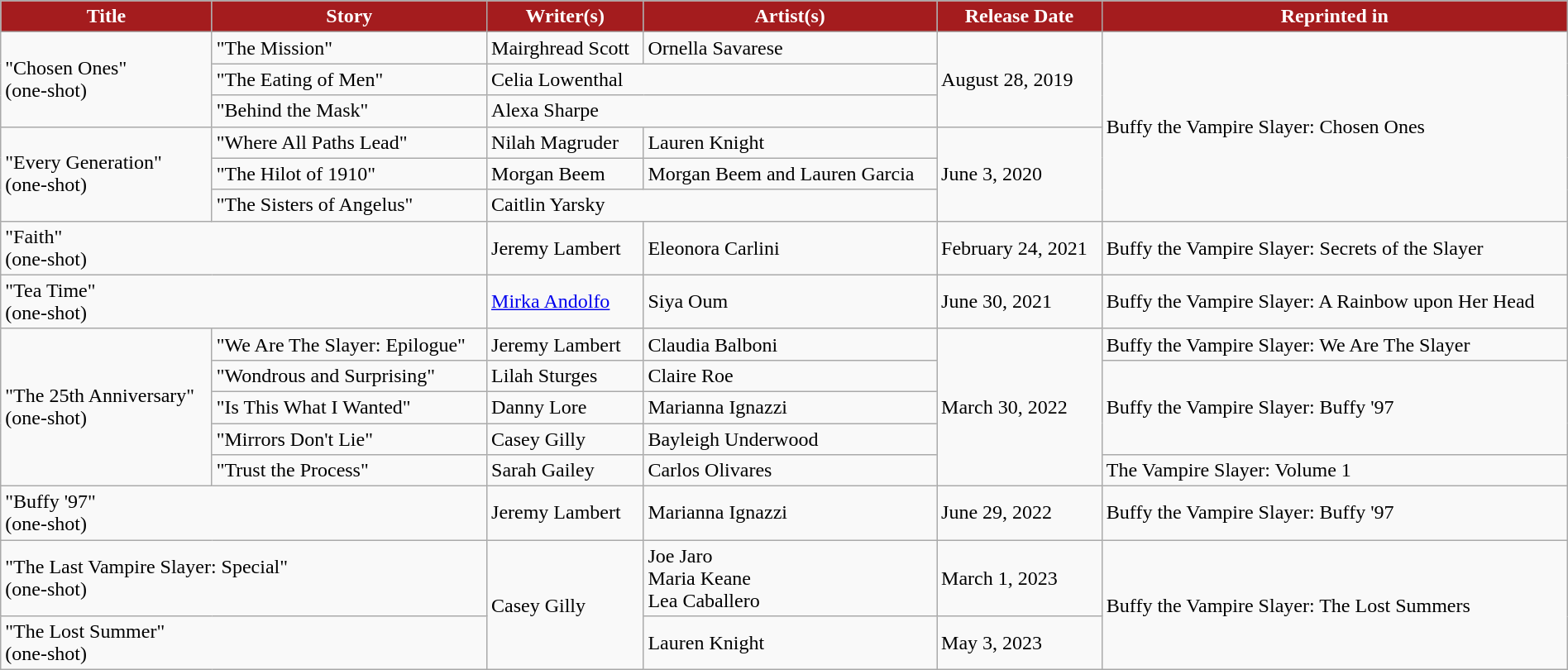<table style="width: 100%;" class="wikitable">
<tr>
<th style="background: #A41C1E; color: white;">Title</th>
<th style="background: #A41C1E; color: white;">Story</th>
<th style="background: #A41C1E; color: white;">Writer(s)</th>
<th style="background: #A41C1E; color: white;">Artist(s)</th>
<th style="background: #A41C1E; color: white;">Release Date</th>
<th style="background: #A41C1E; color: white;">Reprinted in</th>
</tr>
<tr>
<td rowspan="3">"Chosen Ones"<br>(one-shot)</td>
<td>"The Mission"</td>
<td>Mairghread Scott</td>
<td>Ornella Savarese</td>
<td rowspan="3">August 28, 2019</td>
<td rowspan="6">Buffy the Vampire Slayer: Chosen Ones</td>
</tr>
<tr>
<td>"The Eating of Men"</td>
<td colspan="2">Celia Lowenthal</td>
</tr>
<tr>
<td>"Behind the Mask"</td>
<td colspan="2">Alexa Sharpe</td>
</tr>
<tr>
<td rowspan="3">"Every Generation"<br>(one-shot)</td>
<td>"Where All Paths Lead"</td>
<td>Nilah Magruder</td>
<td>Lauren Knight</td>
<td rowspan="3">June 3, 2020</td>
</tr>
<tr>
<td>"The Hilot of 1910"</td>
<td>Morgan Beem</td>
<td>Morgan Beem and Lauren Garcia</td>
</tr>
<tr>
<td>"The Sisters of Angelus"</td>
<td colspan="2">Caitlin Yarsky</td>
</tr>
<tr>
<td colspan="2">"Faith"<br>(one-shot)</td>
<td>Jeremy Lambert</td>
<td>Eleonora Carlini</td>
<td>February 24, 2021</td>
<td>Buffy the Vampire Slayer: Secrets of the Slayer</td>
</tr>
<tr>
<td colspan="2">"Tea Time"<br>(one-shot)</td>
<td><a href='#'>Mirka Andolfo</a></td>
<td>Siya Oum</td>
<td>June 30, 2021</td>
<td>Buffy the Vampire Slayer: A Rainbow upon Her Head</td>
</tr>
<tr>
<td rowspan="5">"The 25th Anniversary"<br>(one-shot)</td>
<td>"We Are The Slayer: Epilogue"</td>
<td>Jeremy Lambert</td>
<td>Claudia Balboni</td>
<td rowspan="5">March 30, 2022</td>
<td>Buffy the Vampire Slayer: We Are The Slayer</td>
</tr>
<tr>
<td>"Wondrous and Surprising"</td>
<td>Lilah Sturges</td>
<td>Claire Roe</td>
<td rowspan="3">Buffy the Vampire Slayer: Buffy '97</td>
</tr>
<tr>
<td>"Is This What I Wanted"</td>
<td>Danny Lore</td>
<td>Marianna Ignazzi</td>
</tr>
<tr>
<td>"Mirrors Don't Lie"</td>
<td>Casey Gilly</td>
<td>Bayleigh Underwood</td>
</tr>
<tr>
<td>"Trust the Process"</td>
<td>Sarah Gailey</td>
<td>Carlos Olivares</td>
<td>The Vampire Slayer: Volume 1</td>
</tr>
<tr>
<td colspan="2">"Buffy '97"<br>(one-shot)</td>
<td>Jeremy Lambert</td>
<td>Marianna Ignazzi</td>
<td>June 29, 2022</td>
<td>Buffy the Vampire Slayer: Buffy '97</td>
</tr>
<tr>
<td colspan="2">"The Last Vampire Slayer: Special"<br>(one-shot)</td>
<td rowspan="2">Casey Gilly</td>
<td>Joe Jaro<br>Maria Keane<br>Lea Caballero</td>
<td>March 1, 2023</td>
<td rowspan="2">Buffy the Vampire Slayer: The Lost Summers</td>
</tr>
<tr>
<td colspan="2">"The Lost Summer"<br>(one-shot)</td>
<td>Lauren Knight</td>
<td>May 3, 2023</td>
</tr>
</table>
